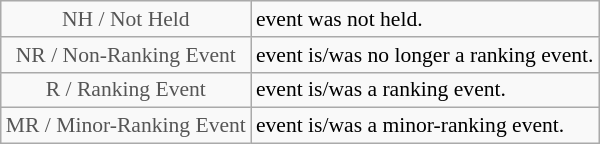<table class="wikitable" style="font-size:90%">
<tr>
<td style="text-align:center; color:#555555;" colspan="4">NH / Not Held</td>
<td>event was not held.</td>
</tr>
<tr>
<td style="text-align:center; color:#555555;" colspan="4">NR / Non-Ranking Event</td>
<td>event is/was no longer a ranking event.</td>
</tr>
<tr>
<td style="text-align:center; color:#555555;" colspan="4">R / Ranking Event</td>
<td>event is/was a ranking event.</td>
</tr>
<tr>
<td style="text-align:center; color:#555555;" colspan="4">MR / Minor-Ranking Event</td>
<td>event is/was a minor-ranking event.</td>
</tr>
</table>
